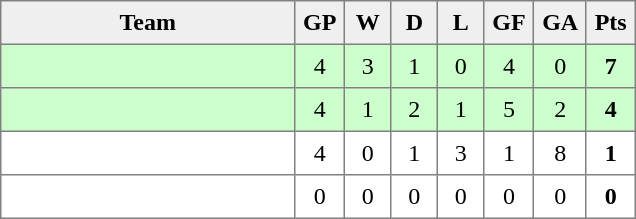<table style=border-collapse:collapse border=1 cellspacing=0 cellpadding=5>
<tr align=center bgcolor=#efefef>
<th width=185>Team</th>
<th width=20>GP</th>
<th width=20>W</th>
<th width=20>D</th>
<th width=20>L</th>
<th width=20>GF</th>
<th width=20>GA</th>
<th width=20>Pts</th>
</tr>
<tr bgcolor=#ccffcc align=center>
<td style="text-align:left;"></td>
<td>4</td>
<td>3</td>
<td>1</td>
<td>0</td>
<td>4</td>
<td>0</td>
<td><strong>7</strong></td>
</tr>
<tr bgcolor=#ccffcc align=center>
<td style="text-align:left;"></td>
<td>4</td>
<td>1</td>
<td>2</td>
<td>1</td>
<td>5</td>
<td>2</td>
<td><strong>4</strong></td>
</tr>
<tr align=center>
<td style="text-align:left;"></td>
<td>4</td>
<td>0</td>
<td>1</td>
<td>3</td>
<td>1</td>
<td>8</td>
<td><strong>1</strong></td>
</tr>
<tr align=center>
<td style="text-align:left;"></td>
<td>0</td>
<td>0</td>
<td>0</td>
<td>0</td>
<td>0</td>
<td>0</td>
<td><strong>0</strong></td>
</tr>
</table>
